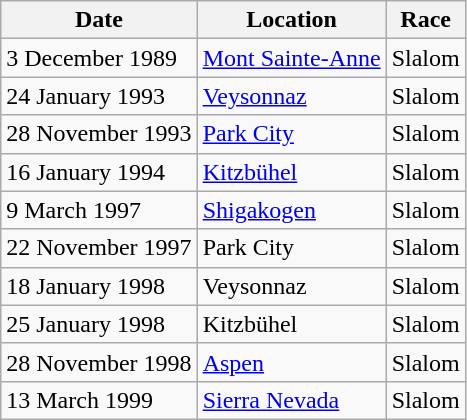<table class="wikitable">
<tr>
<th>Date</th>
<th>Location</th>
<th>Race</th>
</tr>
<tr>
<td>3 December 1989</td>
<td> <a href='#'>Mont Sainte-Anne</a></td>
<td>Slalom</td>
</tr>
<tr>
<td>24 January 1993</td>
<td> <a href='#'>Veysonnaz</a></td>
<td>Slalom</td>
</tr>
<tr>
<td>28 November 1993</td>
<td> <a href='#'>Park City</a></td>
<td>Slalom</td>
</tr>
<tr>
<td>16 January 1994</td>
<td> <a href='#'>Kitzbühel</a></td>
<td>Slalom</td>
</tr>
<tr>
<td>9 March 1997</td>
<td> <a href='#'>Shigakogen</a></td>
<td>Slalom</td>
</tr>
<tr>
<td>22 November 1997</td>
<td> Park City</td>
<td>Slalom</td>
</tr>
<tr>
<td>18 January 1998</td>
<td> Veysonnaz</td>
<td>Slalom</td>
</tr>
<tr>
<td>25 January 1998</td>
<td> Kitzbühel</td>
<td>Slalom</td>
</tr>
<tr>
<td>28 November 1998</td>
<td> <a href='#'>Aspen</a></td>
<td>Slalom</td>
</tr>
<tr>
<td>13 March 1999</td>
<td> <a href='#'>Sierra Nevada</a></td>
<td>Slalom</td>
</tr>
</table>
